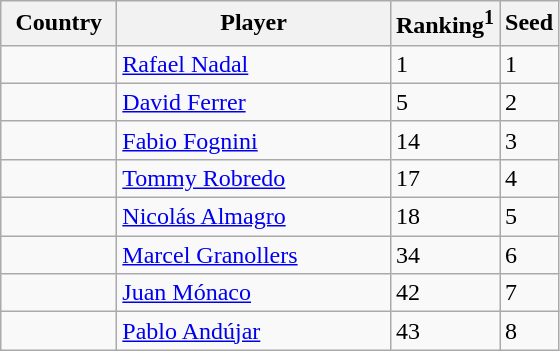<table class="sortable wikitable">
<tr>
<th width="70">Country</th>
<th width="175">Player</th>
<th>Ranking<sup>1</sup></th>
<th>Seed</th>
</tr>
<tr>
<td></td>
<td><a href='#'>Rafael Nadal</a></td>
<td>1</td>
<td>1</td>
</tr>
<tr>
<td></td>
<td><a href='#'>David Ferrer</a></td>
<td>5</td>
<td>2</td>
</tr>
<tr>
<td></td>
<td><a href='#'>Fabio Fognini</a></td>
<td>14</td>
<td>3</td>
</tr>
<tr>
<td></td>
<td><a href='#'>Tommy Robredo</a></td>
<td>17</td>
<td>4</td>
</tr>
<tr>
<td></td>
<td><a href='#'>Nicolás Almagro</a></td>
<td>18</td>
<td>5</td>
</tr>
<tr>
<td></td>
<td><a href='#'>Marcel Granollers</a></td>
<td>34</td>
<td>6</td>
</tr>
<tr>
<td></td>
<td><a href='#'>Juan Mónaco</a></td>
<td>42</td>
<td>7</td>
</tr>
<tr>
<td></td>
<td><a href='#'>Pablo Andújar</a></td>
<td>43</td>
<td>8</td>
</tr>
</table>
